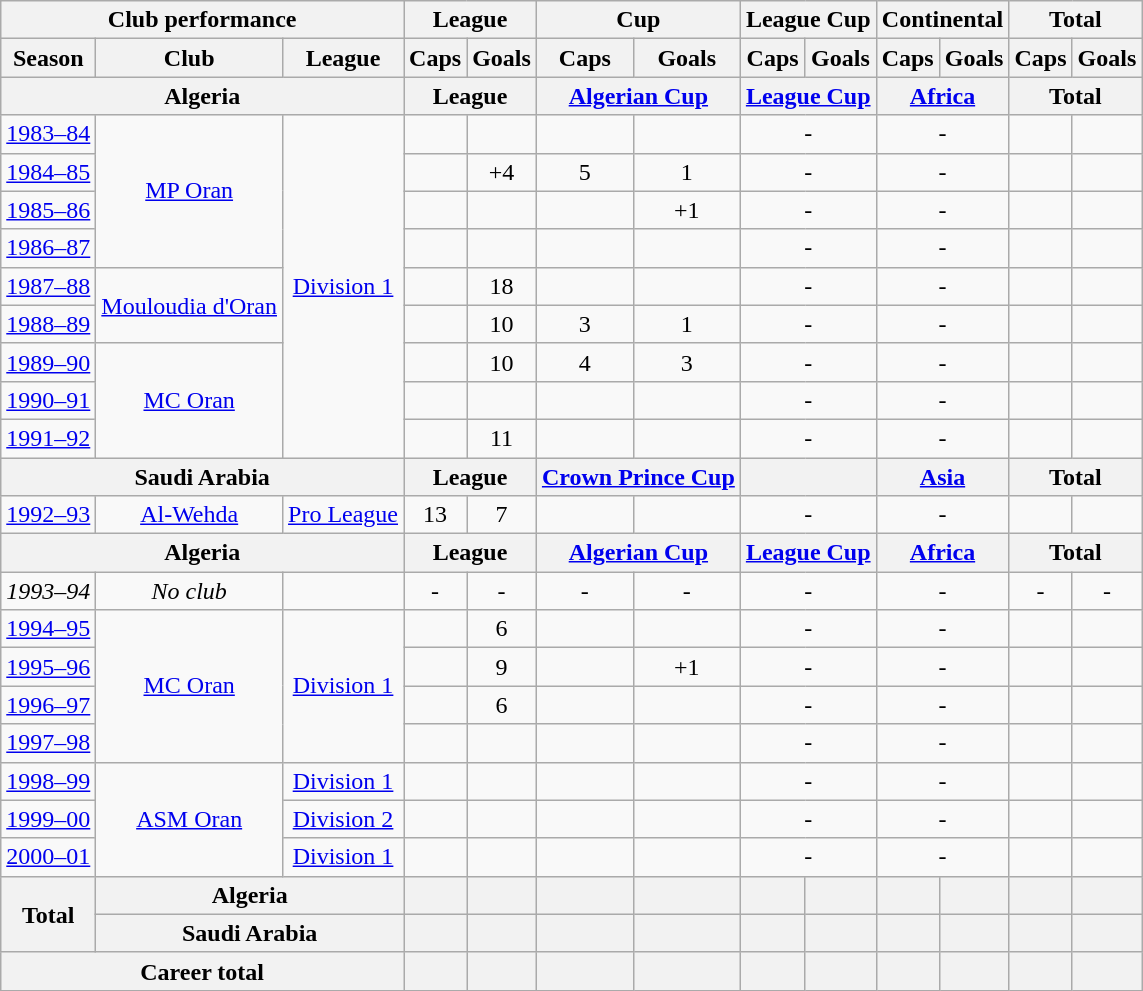<table class="wikitable" style="text-align:center">
<tr>
<th colspan=3>Club performance</th>
<th colspan=2>League</th>
<th colspan=2>Cup</th>
<th colspan=2>League Cup</th>
<th colspan=2>Continental</th>
<th colspan=2>Total</th>
</tr>
<tr>
<th>Season</th>
<th>Club</th>
<th>League</th>
<th>Caps</th>
<th>Goals</th>
<th>Caps</th>
<th>Goals</th>
<th>Caps</th>
<th>Goals</th>
<th>Caps</th>
<th>Goals</th>
<th>Caps</th>
<th>Goals</th>
</tr>
<tr>
<th colspan=3>Algeria</th>
<th colspan=2>League</th>
<th colspan=2><a href='#'>Algerian Cup</a></th>
<th colspan=2><a href='#'>League Cup</a></th>
<th colspan=2><a href='#'>Africa</a></th>
<th colspan=2>Total</th>
</tr>
<tr>
<td><a href='#'>1983–84</a></td>
<td rowspan="4"><a href='#'>MP Oran</a></td>
<td rowspan="9"><a href='#'>Division 1</a></td>
<td></td>
<td></td>
<td></td>
<td></td>
<td colspan="2">-</td>
<td colspan="2">-</td>
<td></td>
<td></td>
</tr>
<tr>
<td><a href='#'>1984–85</a></td>
<td></td>
<td>+4</td>
<td>5</td>
<td>1</td>
<td colspan="2">-</td>
<td colspan="2">-</td>
<td></td>
<td></td>
</tr>
<tr>
<td><a href='#'>1985–86</a></td>
<td></td>
<td></td>
<td></td>
<td>+1</td>
<td colspan="2">-</td>
<td colspan="2">-</td>
<td></td>
<td></td>
</tr>
<tr>
<td><a href='#'>1986–87</a></td>
<td></td>
<td></td>
<td></td>
<td></td>
<td colspan="2">-</td>
<td colspan="2">-</td>
<td></td>
<td></td>
</tr>
<tr>
<td><a href='#'>1987–88</a></td>
<td rowspan="2"><a href='#'>Mouloudia d'Oran</a></td>
<td></td>
<td>18</td>
<td></td>
<td></td>
<td colspan="2">-</td>
<td colspan="2">-</td>
<td></td>
<td></td>
</tr>
<tr>
<td><a href='#'>1988–89</a></td>
<td></td>
<td>10</td>
<td>3</td>
<td>1</td>
<td colspan="2">-</td>
<td colspan="2">-</td>
<td></td>
<td></td>
</tr>
<tr>
<td><a href='#'>1989–90</a></td>
<td rowspan="3"><a href='#'>MC Oran</a></td>
<td></td>
<td>10</td>
<td>4</td>
<td>3</td>
<td colspan="2">-</td>
<td colspan="2">-</td>
<td></td>
<td></td>
</tr>
<tr>
<td><a href='#'>1990–91</a></td>
<td></td>
<td></td>
<td></td>
<td></td>
<td colspan="2">-</td>
<td colspan="2">-</td>
<td></td>
<td></td>
</tr>
<tr>
<td><a href='#'>1991–92</a></td>
<td></td>
<td>11</td>
<td></td>
<td></td>
<td colspan="2">-</td>
<td colspan="2">-</td>
<td></td>
<td></td>
</tr>
<tr>
<th colspan=3>Saudi Arabia</th>
<th colspan=2>League</th>
<th colspan=2><a href='#'>Crown Prince Cup</a></th>
<th colspan=2></th>
<th colspan=2><a href='#'>Asia</a></th>
<th colspan=2>Total</th>
</tr>
<tr>
<td><a href='#'>1992–93</a></td>
<td rowspan="1"><a href='#'>Al-Wehda</a></td>
<td rowspan="1"><a href='#'>Pro League</a></td>
<td>13</td>
<td>7</td>
<td></td>
<td></td>
<td colspan="2">-</td>
<td colspan="2">-</td>
<td></td>
<td></td>
</tr>
<tr>
<th colspan=3>Algeria</th>
<th colspan=2>League</th>
<th colspan=2><a href='#'>Algerian Cup</a></th>
<th colspan=2><a href='#'>League Cup</a></th>
<th colspan=2><a href='#'>Africa</a></th>
<th colspan=2>Total</th>
</tr>
<tr>
<td><em>1993–94</em></td>
<td><em>No club</em></td>
<td></td>
<td>-</td>
<td>-</td>
<td>-</td>
<td>-</td>
<td colspan="2">-</td>
<td colspan="2">-</td>
<td>-</td>
<td>-</td>
</tr>
<tr>
<td><a href='#'>1994–95</a></td>
<td rowspan="4"><a href='#'>MC Oran</a></td>
<td rowspan="4"><a href='#'>Division 1</a></td>
<td></td>
<td>6</td>
<td></td>
<td></td>
<td colspan="2">-</td>
<td colspan="2">-</td>
<td></td>
<td></td>
</tr>
<tr>
<td><a href='#'>1995–96</a></td>
<td></td>
<td>9</td>
<td></td>
<td>+1</td>
<td colspan="2">-</td>
<td colspan="2">-</td>
<td></td>
<td></td>
</tr>
<tr>
<td><a href='#'>1996–97</a></td>
<td></td>
<td>6</td>
<td></td>
<td></td>
<td colspan="2">-</td>
<td colspan="2">-</td>
<td></td>
<td></td>
</tr>
<tr>
<td><a href='#'>1997–98</a></td>
<td></td>
<td></td>
<td></td>
<td></td>
<td colspan="2">-</td>
<td colspan="2">-</td>
<td></td>
<td></td>
</tr>
<tr>
<td><a href='#'>1998–99</a></td>
<td rowspan="3"><a href='#'>ASM Oran</a></td>
<td rowspan="1"><a href='#'>Division 1</a></td>
<td></td>
<td></td>
<td></td>
<td></td>
<td colspan="2">-</td>
<td colspan="2">-</td>
<td></td>
<td></td>
</tr>
<tr>
<td><a href='#'>1999–00</a></td>
<td><a href='#'>Division 2</a></td>
<td></td>
<td></td>
<td></td>
<td></td>
<td colspan="2">-</td>
<td colspan="2">-</td>
<td></td>
<td></td>
</tr>
<tr>
<td><a href='#'>2000–01</a></td>
<td><a href='#'>Division 1</a></td>
<td></td>
<td></td>
<td></td>
<td></td>
<td colspan="2">-</td>
<td colspan="2">-</td>
<td></td>
<td></td>
</tr>
<tr>
<th rowspan=2>Total</th>
<th colspan=2>Algeria</th>
<th></th>
<th></th>
<th></th>
<th></th>
<th></th>
<th></th>
<th></th>
<th></th>
<th></th>
<th></th>
</tr>
<tr>
<th colspan=2>Saudi Arabia</th>
<th></th>
<th></th>
<th></th>
<th></th>
<th></th>
<th></th>
<th></th>
<th></th>
<th></th>
<th></th>
</tr>
<tr>
<th colspan=3>Career total</th>
<th></th>
<th></th>
<th></th>
<th></th>
<th></th>
<th></th>
<th></th>
<th></th>
<th></th>
<th></th>
</tr>
</table>
